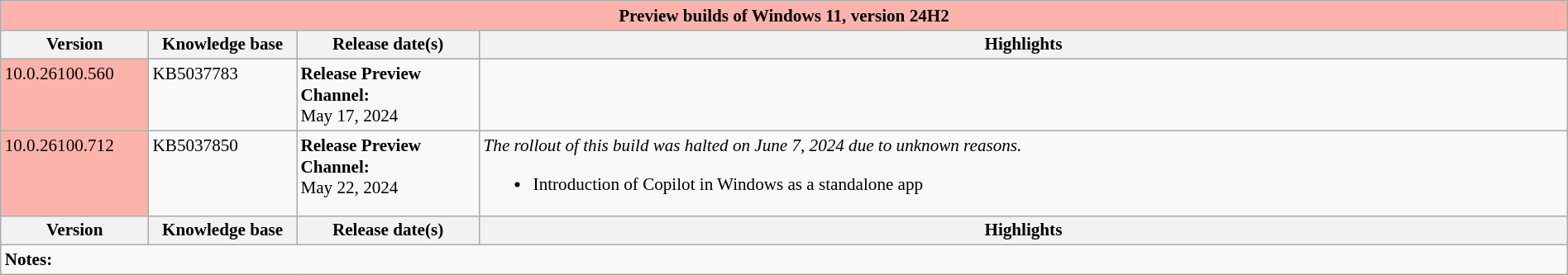<table class="wikitable mw-collapsible mw-collapsed" style=width:100%;font-size:88%>
<tr>
<th colspan=4 style=background:#fdb3ab>Preview builds of Windows 11, version 24H2</th>
</tr>
<tr>
<th scope=col style=width:8em>Version</th>
<th scope=col style=width:8em>Knowledge base</th>
<th scope=col style=width:10em>Release date(s)</th>
<th scope=col>Highlights</th>
</tr>
<tr valign=top>
<td style=background:#fdb3ab>10.0.26100.560<br></td>
<td>KB5037783</td>
<td><strong>Release Preview Channel:</strong><br>May 17, 2024</td>
<td></td>
</tr>
<tr valign=top>
<td style=background:#fdb3ab>10.0.26100.712<br></td>
<td>KB5037850</td>
<td><strong>Release Preview Channel:</strong><br>May 22, 2024</td>
<td><em>The rollout of this build was halted on June 7, 2024 due to unknown reasons.</em><br><ul><li>Introduction of Copilot in Windows as a standalone app</li></ul></td>
</tr>
<tr>
<th>Version</th>
<th>Knowledge base</th>
<th>Release date(s)</th>
<th>Highlights</th>
</tr>
<tr>
<td class="wikitable mw-collapsible" colspan=4 style=text-align:left><strong>Notes:</strong></td>
</tr>
</table>
